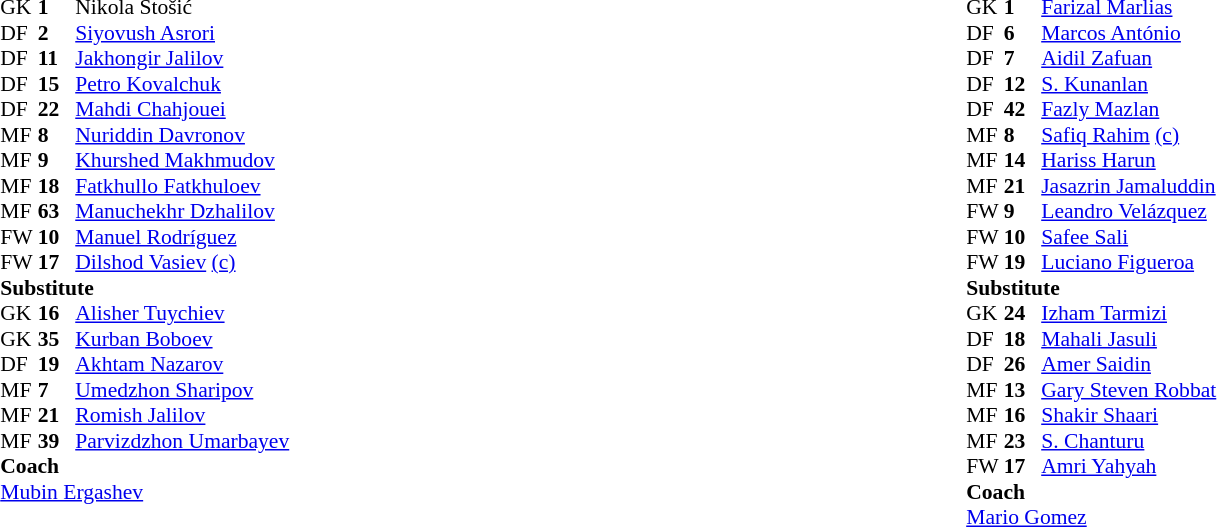<table width="100%">
<tr>
<td valign="top" width="50%"><br><table style="font-size:90%" cellspacing="0" cellpadding="0" align=center>
<tr>
<th width=25></th>
<th width=25></th>
</tr>
<tr>
<td>GK</td>
<td><strong>1</strong></td>
<td> Nikola Stošić</td>
</tr>
<tr>
<td>DF</td>
<td><strong>2</strong></td>
<td> <a href='#'>Siyovush Asrori</a></td>
<td></td>
</tr>
<tr>
<td>DF</td>
<td><strong>11</strong></td>
<td> <a href='#'>Jakhongir Jalilov</a></td>
</tr>
<tr>
<td>DF</td>
<td><strong>15</strong></td>
<td> <a href='#'>Petro Kovalchuk</a></td>
</tr>
<tr>
<td>DF</td>
<td><strong>22</strong></td>
<td> <a href='#'>Mahdi Chahjouei</a></td>
</tr>
<tr>
<td>MF</td>
<td><strong>8</strong></td>
<td> <a href='#'>Nuriddin Davronov</a></td>
</tr>
<tr>
<td>MF</td>
<td><strong>9</strong></td>
<td> <a href='#'>Khurshed Makhmudov</a></td>
<td></td>
<td></td>
</tr>
<tr>
<td>MF</td>
<td><strong>18</strong></td>
<td> <a href='#'>Fatkhullo Fatkhuloev</a></td>
</tr>
<tr>
<td>MF</td>
<td><strong>63</strong></td>
<td> <a href='#'>Manuchekhr Dzhalilov</a></td>
</tr>
<tr>
<td>FW</td>
<td><strong>10</strong></td>
<td> <a href='#'>Manuel Rodríguez</a></td>
<td></td>
<td></td>
</tr>
<tr>
<td>FW</td>
<td><strong>17</strong></td>
<td> <a href='#'>Dilshod Vasiev</a> <a href='#'>(c)</a></td>
</tr>
<tr>
<td colspan=3><strong>Substitute</strong></td>
</tr>
<tr>
<td>GK</td>
<td><strong>16</strong></td>
<td> <a href='#'>Alisher Tuychiev</a></td>
</tr>
<tr>
<td>GK</td>
<td><strong>35</strong></td>
<td> <a href='#'>Kurban Boboev</a></td>
</tr>
<tr>
<td>DF</td>
<td><strong>19</strong></td>
<td> <a href='#'>Akhtam Nazarov</a></td>
<td></td>
<td></td>
</tr>
<tr>
<td>MF</td>
<td><strong>7</strong></td>
<td> <a href='#'>Umedzhon Sharipov</a></td>
</tr>
<tr>
<td>MF</td>
<td><strong>21</strong></td>
<td> <a href='#'>Romish Jalilov</a></td>
</tr>
<tr>
<td>MF</td>
<td><strong>39</strong></td>
<td> <a href='#'>Parvizdzhon Umarbayev</a></td>
<td></td>
<td></td>
</tr>
<tr>
<td colspan=3><strong>Coach</strong></td>
</tr>
<tr>
<td colspan=4> <a href='#'>Mubin Ergashev</a></td>
</tr>
</table>
</td>
<td><br><table style="font-size:90%" cellspacing="0" cellpadding="0" align=center>
<tr>
<th width=25></th>
<th width=25></th>
</tr>
<tr>
<td>GK</td>
<td><strong>1</strong></td>
<td> <a href='#'>Farizal Marlias</a></td>
<td></td>
</tr>
<tr>
<td>DF</td>
<td><strong>6</strong></td>
<td> <a href='#'>Marcos António</a></td>
</tr>
<tr>
<td>DF</td>
<td><strong>7</strong></td>
<td> <a href='#'>Aidil Zafuan</a></td>
</tr>
<tr>
<td>DF</td>
<td><strong>12</strong></td>
<td> <a href='#'>S. Kunanlan</a></td>
</tr>
<tr>
<td>DF</td>
<td><strong>42</strong></td>
<td> <a href='#'>Fazly Mazlan</a></td>
</tr>
<tr>
<td>MF</td>
<td><strong>8</strong></td>
<td> <a href='#'>Safiq Rahim</a> <a href='#'>(c)</a></td>
</tr>
<tr>
<td>MF</td>
<td><strong>14</strong></td>
<td> <a href='#'>Hariss Harun</a></td>
</tr>
<tr>
<td>MF</td>
<td><strong>21</strong></td>
<td> <a href='#'>Jasazrin Jamaluddin</a></td>
</tr>
<tr>
<td>FW</td>
<td><strong>9</strong></td>
<td> <a href='#'>Leandro Velázquez</a></td>
<td></td>
<td></td>
</tr>
<tr>
<td>FW</td>
<td><strong>10</strong></td>
<td> <a href='#'>Safee Sali</a></td>
<td></td>
<td></td>
</tr>
<tr>
<td>FW</td>
<td><strong>19</strong></td>
<td> <a href='#'>Luciano Figueroa</a></td>
</tr>
<tr>
<td colspan=3><strong>Substitute</strong></td>
</tr>
<tr>
<td>GK</td>
<td><strong>24</strong></td>
<td> <a href='#'>Izham Tarmizi</a></td>
</tr>
<tr>
<td>DF</td>
<td><strong>18</strong></td>
<td> <a href='#'>Mahali Jasuli</a></td>
<td></td>
<td></td>
</tr>
<tr>
<td>DF</td>
<td><strong>26</strong></td>
<td> <a href='#'>Amer Saidin</a></td>
</tr>
<tr>
<td>MF</td>
<td><strong>13</strong></td>
<td> <a href='#'>Gary Steven Robbat</a></td>
<td></td>
<td></td>
</tr>
<tr>
<td>MF</td>
<td><strong>16</strong></td>
<td> <a href='#'>Shakir Shaari</a></td>
</tr>
<tr>
<td>MF</td>
<td><strong>23</strong></td>
<td> <a href='#'>S. Chanturu</a></td>
</tr>
<tr>
<td>FW</td>
<td><strong>17</strong></td>
<td> <a href='#'>Amri Yahyah</a></td>
</tr>
<tr>
<td colspan=3><strong>Coach</strong></td>
</tr>
<tr>
<td colspan=4> <a href='#'>Mario Gomez</a></td>
</tr>
</table>
</td>
</tr>
</table>
